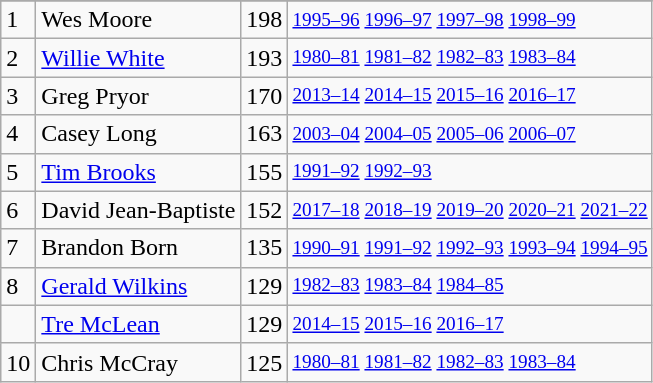<table class="wikitable">
<tr>
</tr>
<tr>
<td>1</td>
<td>Wes Moore</td>
<td>198</td>
<td style="font-size:80%;"><a href='#'>1995–96</a> <a href='#'>1996–97</a> <a href='#'>1997–98</a> <a href='#'>1998–99</a></td>
</tr>
<tr>
<td>2</td>
<td><a href='#'>Willie White</a></td>
<td>193</td>
<td style="font-size:80%;"><a href='#'>1980–81</a> <a href='#'>1981–82</a> <a href='#'>1982–83</a> <a href='#'>1983–84</a></td>
</tr>
<tr>
<td>3</td>
<td>Greg Pryor</td>
<td>170</td>
<td style="font-size:80%;"><a href='#'>2013–14</a> <a href='#'>2014–15</a> <a href='#'>2015–16</a> <a href='#'>2016–17</a></td>
</tr>
<tr>
<td>4</td>
<td>Casey Long</td>
<td>163</td>
<td style="font-size:80%;"><a href='#'>2003–04</a> <a href='#'>2004–05</a> <a href='#'>2005–06</a> <a href='#'>2006–07</a></td>
</tr>
<tr>
<td>5</td>
<td><a href='#'>Tim Brooks</a></td>
<td>155</td>
<td style="font-size:80%;"><a href='#'>1991–92</a> <a href='#'>1992–93</a></td>
</tr>
<tr>
<td>6</td>
<td>David Jean-Baptiste</td>
<td>152</td>
<td style="font-size:80%;"><a href='#'>2017–18</a> <a href='#'>2018–19</a> <a href='#'>2019–20</a> <a href='#'>2020–21</a> <a href='#'>2021–22</a></td>
</tr>
<tr>
<td>7</td>
<td>Brandon Born</td>
<td>135</td>
<td style="font-size:80%;"><a href='#'>1990–91</a> <a href='#'>1991–92</a> <a href='#'>1992–93</a> <a href='#'>1993–94</a> <a href='#'>1994–95</a></td>
</tr>
<tr>
<td>8</td>
<td><a href='#'>Gerald Wilkins</a></td>
<td>129</td>
<td style="font-size:80%;"><a href='#'>1982–83</a> <a href='#'>1983–84</a> <a href='#'>1984–85</a></td>
</tr>
<tr>
<td></td>
<td><a href='#'>Tre McLean</a></td>
<td>129</td>
<td style="font-size:80%;"><a href='#'>2014–15</a> <a href='#'>2015–16</a> <a href='#'>2016–17</a></td>
</tr>
<tr>
<td>10</td>
<td>Chris McCray</td>
<td>125</td>
<td style="font-size:80%;"><a href='#'>1980–81</a> <a href='#'>1981–82</a> <a href='#'>1982–83</a> <a href='#'>1983–84</a></td>
</tr>
</table>
